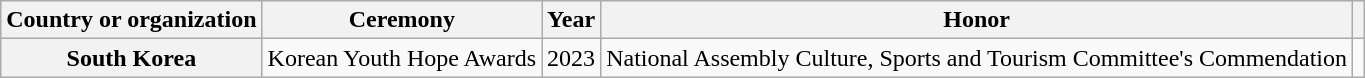<table class="wikitable plainrowheaders sortable">
<tr>
<th scope="col">Country or organization</th>
<th scope="col">Ceremony</th>
<th scope="col">Year</th>
<th scope="col">Honor</th>
<th scope="col" class="unsortable"></th>
</tr>
<tr>
<th scope="row">South Korea</th>
<td>Korean Youth Hope Awards</td>
<td style="text-align:center">2023</td>
<td>National Assembly Culture, Sports and Tourism Committee's Commendation</td>
<td style="text-align:center"></td>
</tr>
</table>
